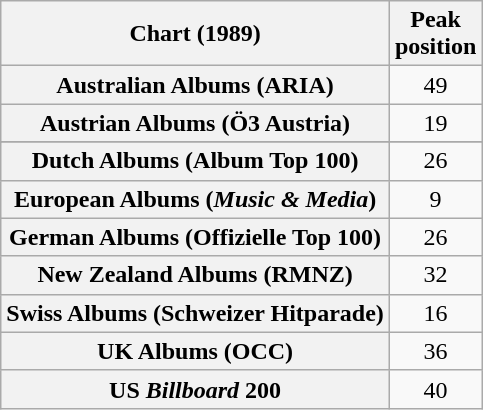<table class="wikitable plainrowheaders sortable" style="text-align:center">
<tr>
<th>Chart (1989)</th>
<th>Peak<br>position</th>
</tr>
<tr>
<th scope="row">Australian Albums (ARIA)</th>
<td>49</td>
</tr>
<tr>
<th scope="row">Austrian Albums (Ö3 Austria)</th>
<td>19</td>
</tr>
<tr>
</tr>
<tr>
<th scope="row">Dutch Albums (Album Top 100)</th>
<td>26</td>
</tr>
<tr>
<th scope="row">European Albums (<em>Music & Media</em>)</th>
<td>9</td>
</tr>
<tr>
<th scope="row">German Albums (Offizielle Top 100)</th>
<td>26</td>
</tr>
<tr>
<th scope="row">New Zealand Albums (RMNZ)</th>
<td>32</td>
</tr>
<tr>
<th scope="row">Swiss Albums (Schweizer Hitparade)</th>
<td>16</td>
</tr>
<tr>
<th scope="row">UK Albums (OCC)</th>
<td>36</td>
</tr>
<tr>
<th scope="row">US <em>Billboard</em> 200</th>
<td>40</td>
</tr>
</table>
